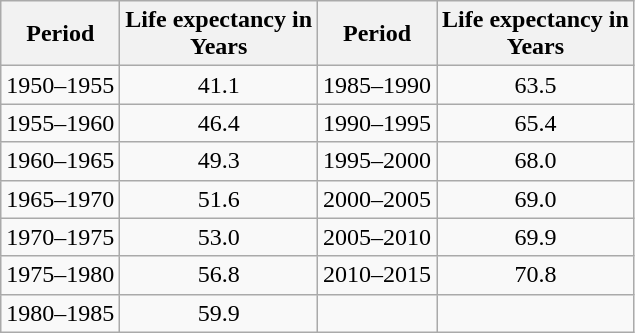<table class="wikitable" style="text-align:center">
<tr>
<th>Period</th>
<th>Life expectancy in<br>Years</th>
<th>Period</th>
<th>Life expectancy in<br>Years</th>
</tr>
<tr>
<td>1950–1955</td>
<td>41.1</td>
<td>1985–1990</td>
<td>63.5</td>
</tr>
<tr>
<td>1955–1960</td>
<td>46.4</td>
<td>1990–1995</td>
<td>65.4</td>
</tr>
<tr>
<td>1960–1965</td>
<td>49.3</td>
<td>1995–2000</td>
<td>68.0</td>
</tr>
<tr>
<td>1965–1970</td>
<td>51.6</td>
<td>2000–2005</td>
<td>69.0</td>
</tr>
<tr>
<td>1970–1975</td>
<td>53.0</td>
<td>2005–2010</td>
<td>69.9</td>
</tr>
<tr>
<td>1975–1980</td>
<td>56.8</td>
<td>2010–2015</td>
<td>70.8</td>
</tr>
<tr>
<td>1980–1985</td>
<td>59.9</td>
<td></td>
<td></td>
</tr>
</table>
